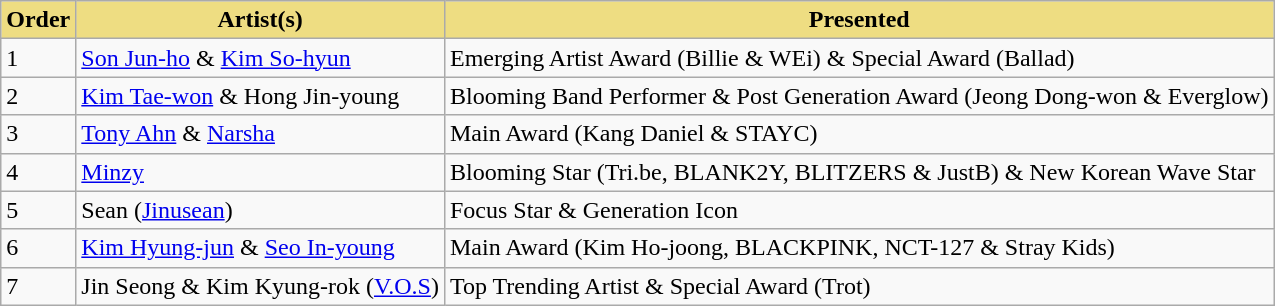<table class="wikitable">
<tr>
<th scope="col" style="background:#EEDD82">Order</th>
<th scope="col" style="background:#EEDD82">Artist(s)</th>
<th scope="col" style="background:#EEDD82">Presented</th>
</tr>
<tr>
<td>1</td>
<td><a href='#'>Son Jun-ho</a> & <a href='#'>Kim So-hyun</a></td>
<td>Emerging Artist Award (Billie & WEi) & Special Award (Ballad)</td>
</tr>
<tr>
<td>2</td>
<td><a href='#'>Kim Tae-won</a> & Hong Jin-young</td>
<td>Blooming Band Performer & Post Generation Award (Jeong Dong-won & Everglow)</td>
</tr>
<tr>
<td>3</td>
<td><a href='#'>Tony Ahn</a> & <a href='#'>Narsha</a></td>
<td>Main Award (Kang Daniel & STAYC)</td>
</tr>
<tr>
<td>4</td>
<td><a href='#'>Minzy</a></td>
<td>Blooming Star (Tri.be, BLANK2Y, BLITZERS & JustB) & New Korean Wave Star</td>
</tr>
<tr>
<td>5</td>
<td>Sean (<a href='#'>Jinusean</a>)</td>
<td>Focus Star & Generation Icon</td>
</tr>
<tr>
<td>6</td>
<td><a href='#'>Kim Hyung-jun</a> & <a href='#'>Seo In-young</a></td>
<td>Main Award (Kim Ho-joong, BLACKPINK, NCT-127 & Stray Kids)</td>
</tr>
<tr>
<td>7</td>
<td>Jin Seong & Kim Kyung-rok (<a href='#'>V.O.S</a>)</td>
<td>Top Trending Artist & Special Award (Trot)</td>
</tr>
</table>
